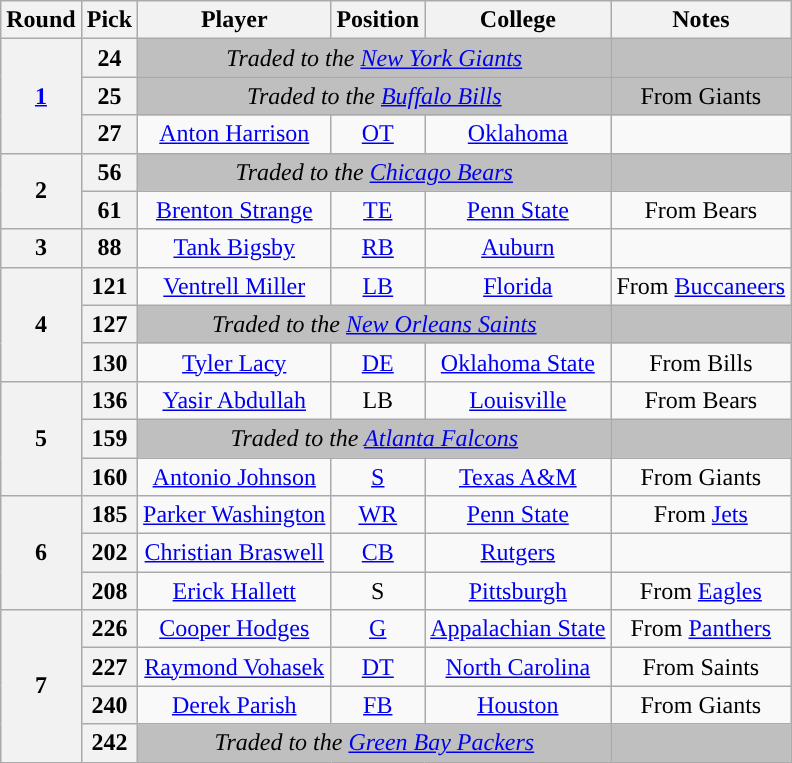<table class="wikitable" style="text-align:center">
<tr>
<th>Round</th>
<th>Pick</th>
<th>Player</th>
<th>Position</th>
<th>College</th>
<th>Notes</th>
</tr>
<tr>
<th rowspan="3"><a href='#'>1</a></th>
<th>24</th>
<td colspan="3" style="background:#BFBFBF"><em>Traded to the <a href='#'>New York Giants</a></em></td>
<td style="background:#BFBFBF"></td>
</tr>
<tr>
<th>25</th>
<td colspan="3" style="background:#BFBFBF"><em>Traded to the <a href='#'>Buffalo Bills</a></em></td>
<td style="background:#BFBFBF">From Giants</td>
</tr>
<tr>
<th>27</th>
<td><a href='#'>Anton Harrison</a></td>
<td><a href='#'>OT</a></td>
<td><a href='#'>Oklahoma</a></td>
<td></td>
</tr>
<tr>
<th rowspan="2">2</th>
<th>56</th>
<td colspan="3" style="background:#BFBFBF"><em>Traded to the <a href='#'>Chicago Bears</a></em></td>
<td style="background:#BFBFBF"></td>
</tr>
<tr>
<th>61</th>
<td><a href='#'>Brenton Strange</a></td>
<td><a href='#'>TE</a></td>
<td><a href='#'>Penn State</a></td>
<td>From Bears</td>
</tr>
<tr>
<th>3</th>
<th>88</th>
<td><a href='#'>Tank Bigsby</a></td>
<td><a href='#'>RB</a></td>
<td><a href='#'>Auburn</a></td>
<td></td>
</tr>
<tr>
<th rowspan="3">4</th>
<th>121</th>
<td><a href='#'>Ventrell Miller</a></td>
<td><a href='#'>LB</a></td>
<td><a href='#'>Florida</a></td>
<td>From <a href='#'>Buccaneers</a></td>
</tr>
<tr>
<th>127</th>
<td colspan="3" style="background:#BFBFBF"><em>Traded to the <a href='#'>New Orleans Saints</a></em></td>
<td style="background:#BFBFBF"></td>
</tr>
<tr>
<th>130</th>
<td><a href='#'>Tyler Lacy</a></td>
<td><a href='#'>DE</a></td>
<td><a href='#'>Oklahoma State</a></td>
<td>From Bills</td>
</tr>
<tr>
<th rowspan="3">5</th>
<th>136</th>
<td><a href='#'>Yasir Abdullah</a></td>
<td>LB</td>
<td><a href='#'>Louisville</a></td>
<td>From Bears</td>
</tr>
<tr>
<th>159</th>
<td colspan="3" style="background:#BFBFBF"><em>Traded to the <a href='#'>Atlanta Falcons</a></em></td>
<td style="background:#BFBFBF"></td>
</tr>
<tr>
<th>160</th>
<td><a href='#'>Antonio Johnson</a></td>
<td><a href='#'>S</a></td>
<td><a href='#'>Texas A&M</a></td>
<td>From Giants</td>
</tr>
<tr>
<th rowspan="3">6</th>
<th>185</th>
<td><a href='#'>Parker Washington</a></td>
<td><a href='#'>WR</a></td>
<td><a href='#'>Penn State</a></td>
<td>From <a href='#'>Jets</a></td>
</tr>
<tr>
<th>202</th>
<td><a href='#'>Christian Braswell</a></td>
<td><a href='#'>CB</a></td>
<td><a href='#'>Rutgers</a></td>
<td></td>
</tr>
<tr>
<th>208</th>
<td><a href='#'>Erick Hallett</a></td>
<td>S</td>
<td><a href='#'>Pittsburgh</a></td>
<td>From <a href='#'>Eagles</a></td>
</tr>
<tr>
<th rowspan="4">7</th>
<th>226</th>
<td><a href='#'>Cooper Hodges</a></td>
<td><a href='#'>G</a></td>
<td><a href='#'>Appalachian State</a></td>
<td>From <a href='#'>Panthers</a></td>
</tr>
<tr>
<th>227</th>
<td><a href='#'>Raymond Vohasek</a></td>
<td><a href='#'>DT</a></td>
<td><a href='#'>North Carolina</a></td>
<td>From Saints</td>
</tr>
<tr>
<th>240</th>
<td><a href='#'>Derek Parish</a></td>
<td><a href='#'>FB</a></td>
<td><a href='#'>Houston</a></td>
<td>From Giants</td>
</tr>
<tr>
<th>242</th>
<td colspan="3" style="background:#BFBFBF"><em>Traded to the <a href='#'>Green Bay Packers</a></em></td>
<td style="background:#BFBFBF"></td>
</tr>
</table>
